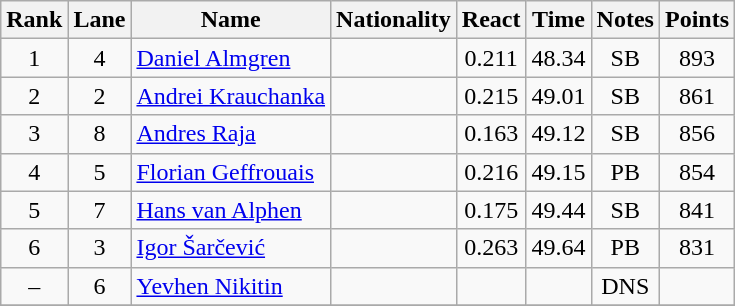<table class="wikitable sortable" style="text-align:center">
<tr>
<th>Rank</th>
<th>Lane</th>
<th>Name</th>
<th>Nationality</th>
<th>React</th>
<th>Time</th>
<th>Notes</th>
<th>Points</th>
</tr>
<tr>
<td>1</td>
<td>4</td>
<td align="left"><a href='#'>Daniel Almgren</a></td>
<td align=left></td>
<td>0.211</td>
<td>48.34</td>
<td>SB</td>
<td>893</td>
</tr>
<tr>
<td>2</td>
<td>2</td>
<td align="left"><a href='#'>Andrei Krauchanka</a></td>
<td align=left></td>
<td>0.215</td>
<td>49.01</td>
<td>SB</td>
<td>861</td>
</tr>
<tr>
<td>3</td>
<td>8</td>
<td align="left"><a href='#'>Andres Raja</a></td>
<td align=left></td>
<td>0.163</td>
<td>49.12</td>
<td>SB</td>
<td>856</td>
</tr>
<tr>
<td>4</td>
<td>5</td>
<td align="left"><a href='#'>Florian Geffrouais</a></td>
<td align=left></td>
<td>0.216</td>
<td>49.15</td>
<td>PB</td>
<td>854</td>
</tr>
<tr>
<td>5</td>
<td>7</td>
<td align="left"><a href='#'>Hans van Alphen</a></td>
<td align=left></td>
<td>0.175</td>
<td>49.44</td>
<td>SB</td>
<td>841</td>
</tr>
<tr>
<td>6</td>
<td>3</td>
<td align="left"><a href='#'>Igor Šarčević</a></td>
<td align=left></td>
<td>0.263</td>
<td>49.64</td>
<td>PB</td>
<td>831</td>
</tr>
<tr>
<td>–</td>
<td>6</td>
<td align="left"><a href='#'>Yevhen Nikitin</a></td>
<td align=left></td>
<td></td>
<td></td>
<td>DNS</td>
<td></td>
</tr>
<tr>
</tr>
</table>
